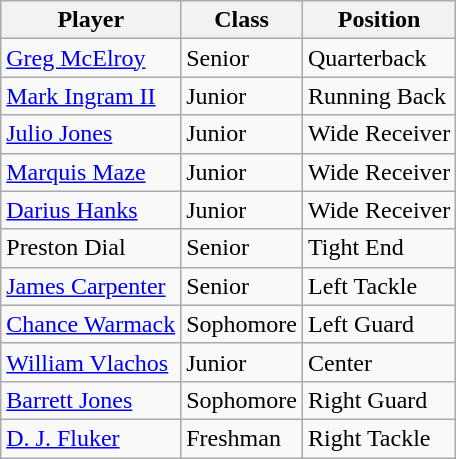<table class="wikitable" border="1">
<tr>
<th>Player</th>
<th>Class</th>
<th>Position</th>
</tr>
<tr>
<td><a href='#'>Greg McElroy</a></td>
<td>Senior</td>
<td>Quarterback</td>
</tr>
<tr>
<td><a href='#'>Mark Ingram II</a></td>
<td>Junior</td>
<td>Running Back</td>
</tr>
<tr>
<td><a href='#'>Julio Jones</a></td>
<td>Junior</td>
<td>Wide Receiver</td>
</tr>
<tr>
<td><a href='#'>Marquis Maze</a></td>
<td>Junior</td>
<td>Wide Receiver</td>
</tr>
<tr>
<td><a href='#'>Darius Hanks</a></td>
<td>Junior</td>
<td>Wide Receiver</td>
</tr>
<tr>
<td>Preston Dial</td>
<td>Senior</td>
<td>Tight End</td>
</tr>
<tr>
<td><a href='#'>James Carpenter</a></td>
<td>Senior</td>
<td>Left Tackle</td>
</tr>
<tr>
<td><a href='#'>Chance Warmack</a></td>
<td>Sophomore</td>
<td>Left Guard</td>
</tr>
<tr>
<td><a href='#'>William Vlachos</a></td>
<td>Junior</td>
<td>Center</td>
</tr>
<tr>
<td><a href='#'>Barrett Jones</a></td>
<td>Sophomore</td>
<td>Right Guard</td>
</tr>
<tr>
<td><a href='#'>D. J. Fluker</a></td>
<td>Freshman</td>
<td>Right Tackle</td>
</tr>
</table>
